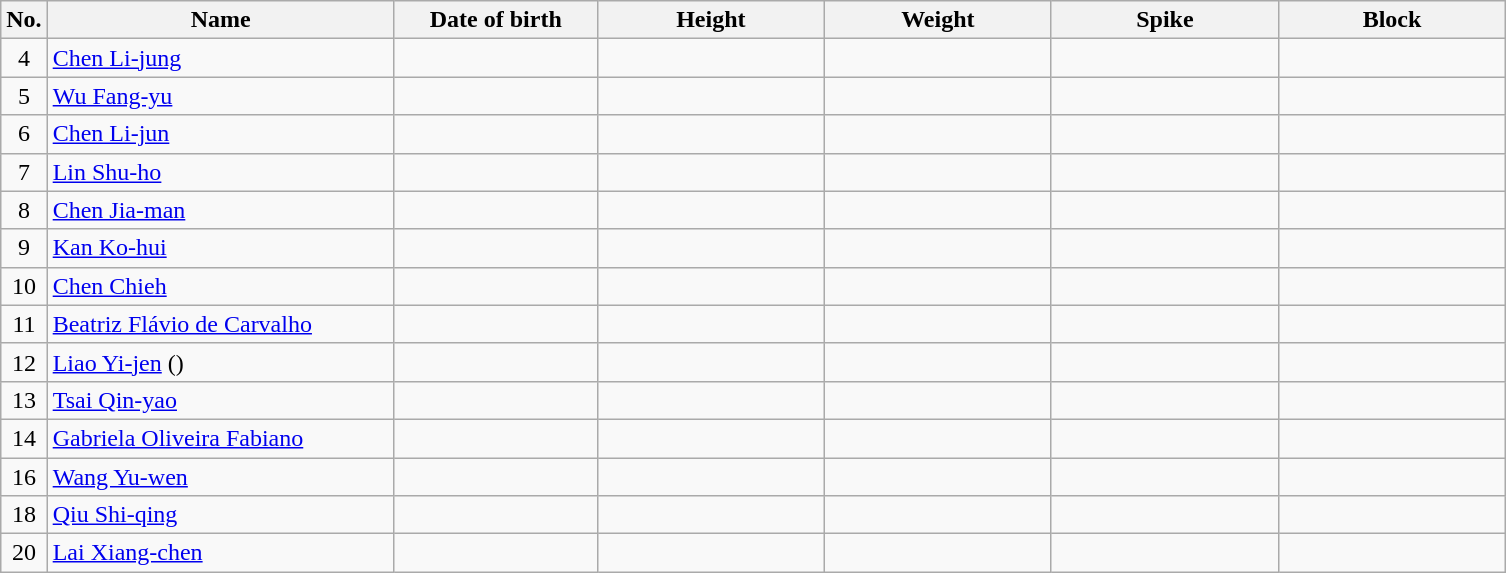<table class="wikitable sortable" style="font-size:100%; text-align:center;">
<tr>
<th>No.</th>
<th style="width:14em">Name</th>
<th style="width:8em">Date of birth</th>
<th style="width:9em">Height</th>
<th style="width:9em">Weight</th>
<th style="width:9em">Spike</th>
<th style="width:9em">Block</th>
</tr>
<tr>
<td>4</td>
<td align=left> <a href='#'>Chen Li-jung</a></td>
<td align=right></td>
<td></td>
<td></td>
<td></td>
<td></td>
</tr>
<tr>
<td>5</td>
<td align=left> <a href='#'>Wu Fang-yu</a></td>
<td align=right></td>
<td></td>
<td></td>
<td></td>
<td></td>
</tr>
<tr>
<td>6</td>
<td align=left> <a href='#'>Chen Li-jun</a></td>
<td align=right></td>
<td></td>
<td></td>
<td></td>
<td></td>
</tr>
<tr>
<td>7</td>
<td align=left> <a href='#'>Lin Shu-ho</a></td>
<td align=right></td>
<td></td>
<td></td>
<td></td>
<td></td>
</tr>
<tr>
<td>8</td>
<td align=left> <a href='#'>Chen Jia-man</a></td>
<td align=right></td>
<td></td>
<td></td>
<td></td>
<td></td>
</tr>
<tr>
<td>9</td>
<td align=left> <a href='#'>Kan Ko-hui</a></td>
<td align=right></td>
<td></td>
<td></td>
<td></td>
<td></td>
</tr>
<tr>
<td>10</td>
<td align=left> <a href='#'>Chen Chieh</a></td>
<td align=right></td>
<td></td>
<td></td>
<td></td>
<td></td>
</tr>
<tr>
<td>11</td>
<td align=left> <a href='#'>Beatriz Flávio de Carvalho</a></td>
<td align=right></td>
<td></td>
<td></td>
<td></td>
<td></td>
</tr>
<tr>
<td>12</td>
<td align=left> <a href='#'>Liao Yi-jen</a> ()</td>
<td align=right></td>
<td></td>
<td></td>
<td></td>
<td></td>
</tr>
<tr>
<td>13</td>
<td align=left> <a href='#'>Tsai Qin-yao</a></td>
<td align=right></td>
<td></td>
<td></td>
<td></td>
<td></td>
</tr>
<tr>
<td>14</td>
<td align=left> <a href='#'>Gabriela Oliveira Fabiano</a></td>
<td align=right></td>
<td></td>
<td></td>
<td></td>
<td></td>
</tr>
<tr>
<td>16</td>
<td align=left> <a href='#'>Wang Yu-wen</a></td>
<td align=right></td>
<td></td>
<td></td>
<td></td>
<td></td>
</tr>
<tr>
<td>18</td>
<td align=left> <a href='#'>Qiu Shi-qing</a></td>
<td align=right></td>
<td></td>
<td></td>
<td></td>
<td></td>
</tr>
<tr>
<td>20</td>
<td align=left> <a href='#'>Lai Xiang-chen</a></td>
<td align=right></td>
<td></td>
<td></td>
<td></td>
<td></td>
</tr>
</table>
